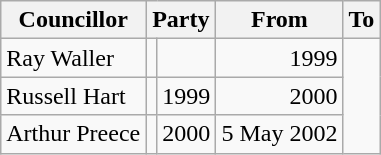<table class=wikitable>
<tr>
<th>Councillor</th>
<th colspan=2>Party</th>
<th>From</th>
<th>To</th>
</tr>
<tr>
<td>Ray Waller</td>
<td></td>
<td align=right></td>
<td align=right>1999</td>
</tr>
<tr>
<td>Russell Hart</td>
<td></td>
<td align=right>1999</td>
<td align=right>2000</td>
</tr>
<tr>
<td>Arthur Preece</td>
<td></td>
<td align=right>2000</td>
<td align=right>5 May 2002</td>
</tr>
</table>
